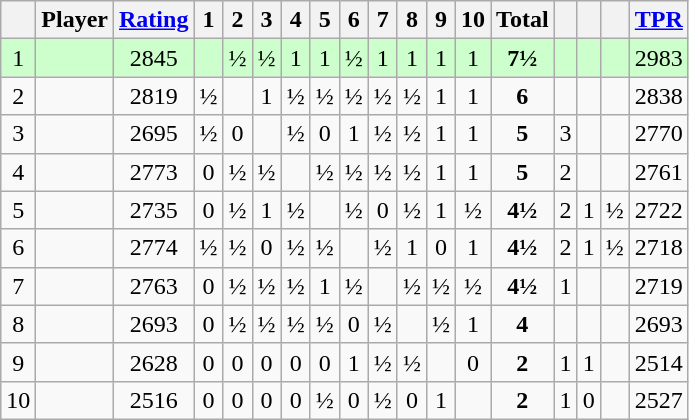<table class="wikitable" style="text-align: center;">
<tr>
<th></th>
<th>Player</th>
<th><a href='#'>Rating</a></th>
<th>1</th>
<th>2</th>
<th>3</th>
<th>4</th>
<th>5</th>
<th>6</th>
<th>7</th>
<th>8</th>
<th>9</th>
<th>10</th>
<th>Total</th>
<th></th>
<th></th>
<th></th>
<th><a href='#'>TPR</a></th>
</tr>
<tr style="background:#cfc;">
<td>1</td>
<td align=left><strong></strong></td>
<td>2845</td>
<td></td>
<td>½</td>
<td>½</td>
<td>1</td>
<td>1</td>
<td>½</td>
<td>1</td>
<td>1</td>
<td>1</td>
<td>1</td>
<td><strong>7½</strong></td>
<td></td>
<td></td>
<td></td>
<td>2983</td>
</tr>
<tr>
<td>2</td>
<td align=left></td>
<td>2819</td>
<td>½</td>
<td></td>
<td>1</td>
<td>½</td>
<td>½</td>
<td>½</td>
<td>½</td>
<td>½</td>
<td>1</td>
<td>1</td>
<td><strong>6</strong></td>
<td></td>
<td></td>
<td></td>
<td>2838</td>
</tr>
<tr>
<td>3</td>
<td align=left></td>
<td>2695</td>
<td>½</td>
<td>0</td>
<td></td>
<td>½</td>
<td>0</td>
<td>1</td>
<td>½</td>
<td>½</td>
<td>1</td>
<td>1</td>
<td><strong>5</strong></td>
<td>3</td>
<td></td>
<td></td>
<td>2770</td>
</tr>
<tr>
<td>4</td>
<td align=left></td>
<td>2773</td>
<td>0</td>
<td>½</td>
<td>½</td>
<td></td>
<td>½</td>
<td>½</td>
<td>½</td>
<td>½</td>
<td>1</td>
<td>1</td>
<td><strong>5</strong></td>
<td>2</td>
<td></td>
<td></td>
<td>2761</td>
</tr>
<tr>
<td>5</td>
<td align=left></td>
<td>2735</td>
<td>0</td>
<td>½</td>
<td>1</td>
<td>½</td>
<td></td>
<td>½</td>
<td>0</td>
<td>½</td>
<td>1</td>
<td>½</td>
<td><strong>4½</strong></td>
<td>2</td>
<td>1</td>
<td>½</td>
<td>2722</td>
</tr>
<tr>
<td>6</td>
<td align=left></td>
<td>2774</td>
<td>½</td>
<td>½</td>
<td>0</td>
<td>½</td>
<td>½</td>
<td></td>
<td>½</td>
<td>1</td>
<td>0</td>
<td>1</td>
<td><strong>4½</strong></td>
<td>2</td>
<td>1</td>
<td>½</td>
<td>2718</td>
</tr>
<tr>
<td>7</td>
<td align=left></td>
<td>2763</td>
<td>0</td>
<td>½</td>
<td>½</td>
<td>½</td>
<td>1</td>
<td>½</td>
<td></td>
<td>½</td>
<td>½</td>
<td>½</td>
<td><strong>4½</strong></td>
<td>1</td>
<td></td>
<td></td>
<td>2719</td>
</tr>
<tr>
<td>8</td>
<td align=left></td>
<td>2693</td>
<td>0</td>
<td>½</td>
<td>½</td>
<td>½</td>
<td>½</td>
<td>0</td>
<td>½</td>
<td></td>
<td>½</td>
<td>1</td>
<td><strong>4</strong></td>
<td></td>
<td></td>
<td></td>
<td>2693</td>
</tr>
<tr>
<td>9</td>
<td align=left></td>
<td>2628</td>
<td>0</td>
<td>0</td>
<td>0</td>
<td>0</td>
<td>0</td>
<td>1</td>
<td>½</td>
<td>½</td>
<td></td>
<td>0</td>
<td><strong>2</strong></td>
<td>1</td>
<td>1</td>
<td></td>
<td>2514</td>
</tr>
<tr>
<td>10</td>
<td align=left></td>
<td>2516</td>
<td>0</td>
<td>0</td>
<td>0</td>
<td>0</td>
<td>½</td>
<td>0</td>
<td>½</td>
<td>0</td>
<td>1</td>
<td></td>
<td><strong>2</strong></td>
<td>1</td>
<td>0</td>
<td></td>
<td>2527</td>
</tr>
</table>
